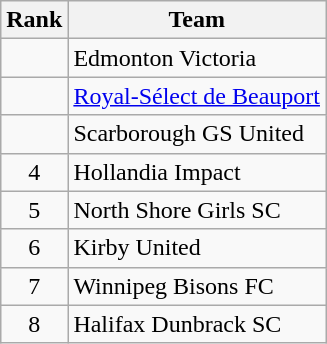<table class="wikitable">
<tr>
<th>Rank</th>
<th>Team</th>
</tr>
<tr>
<td align=center></td>
<td> Edmonton Victoria</td>
</tr>
<tr>
<td align=center></td>
<td> <a href='#'>Royal-Sélect de Beauport</a></td>
</tr>
<tr>
<td align=center></td>
<td> Scarborough GS United</td>
</tr>
<tr>
<td align=center>4</td>
<td> Hollandia Impact</td>
</tr>
<tr>
<td align=center>5</td>
<td> North Shore Girls SC</td>
</tr>
<tr>
<td align=center>6</td>
<td> Kirby United</td>
</tr>
<tr>
<td align=center>7</td>
<td> Winnipeg Bisons FC</td>
</tr>
<tr>
<td align=center>8</td>
<td> Halifax Dunbrack SC</td>
</tr>
</table>
